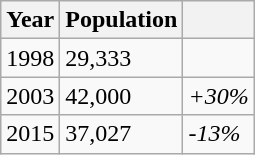<table class="wikitable">
<tr>
<th>Year</th>
<th>Population</th>
<th></th>
</tr>
<tr>
<td>1998</td>
<td>29,333</td>
<td></td>
</tr>
<tr>
<td>2003</td>
<td>42,000</td>
<td><em>+30%</em></td>
</tr>
<tr>
<td>2015</td>
<td>37,027</td>
<td><em>-13%</em></td>
</tr>
</table>
